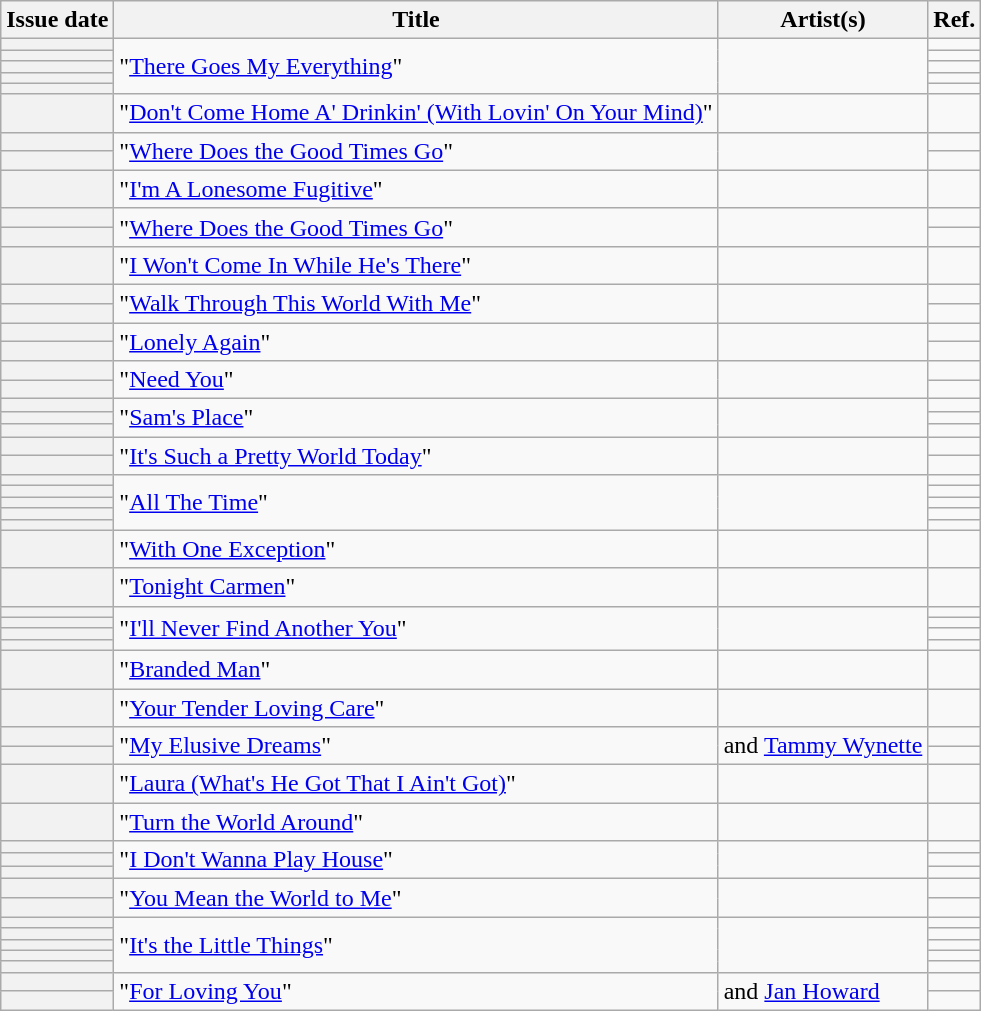<table class="wikitable sortable plainrowheaders">
<tr>
<th scope=col>Issue date</th>
<th scope=col>Title</th>
<th scope=col>Artist(s)</th>
<th scope=col class=unsortable>Ref.</th>
</tr>
<tr>
<th scope=row></th>
<td rowspan="5">"<a href='#'>There Goes My Everything</a>"</td>
<td rowspan="5"></td>
<td rowspan="1"></td>
</tr>
<tr>
<th scope=row></th>
<td rowspan="1"></td>
</tr>
<tr>
<th scope=row></th>
<td rowspan="1"></td>
</tr>
<tr>
<th scope=row></th>
<td rowspan="1"></td>
</tr>
<tr>
<th scope=row></th>
<td rowspan="1"></td>
</tr>
<tr>
<th scope=row></th>
<td rowspan="1">"<a href='#'>Don't Come Home A' Drinkin' (With Lovin' On Your Mind)</a>"</td>
<td rowspan="1"></td>
<td rowspan="1"></td>
</tr>
<tr>
<th scope=row></th>
<td rowspan="2">"<a href='#'>Where Does the Good Times Go</a>"</td>
<td rowspan="2"></td>
<td rowspan="1"></td>
</tr>
<tr>
<th scope=row></th>
<td rowspan="1"></td>
</tr>
<tr>
<th scope=row></th>
<td rowspan="1">"<a href='#'>I'm A Lonesome Fugitive</a>"</td>
<td rowspan="1"></td>
<td rowspan="1"></td>
</tr>
<tr>
<th scope=row></th>
<td rowspan="2">"<a href='#'>Where Does the Good Times Go</a>"</td>
<td rowspan="2"></td>
<td rowspan="1"></td>
</tr>
<tr>
<th scope=row></th>
<td rowspan="1"></td>
</tr>
<tr>
<th scope=row></th>
<td rowspan="1">"<a href='#'>I Won't Come In While He's There</a>"</td>
<td rowspan="1"></td>
<td rowspan="1"></td>
</tr>
<tr>
<th scope=row></th>
<td rowspan="2">"<a href='#'>Walk Through This World With Me</a>"</td>
<td rowspan="2"></td>
<td rowspan="1"></td>
</tr>
<tr>
<th scope=row></th>
<td rowspan="1"></td>
</tr>
<tr>
<th scope=row></th>
<td rowspan="2">"<a href='#'>Lonely Again</a>"</td>
<td rowspan="2"></td>
<td rowspan="1"></td>
</tr>
<tr>
<th scope=row></th>
<td rowspan="1"></td>
</tr>
<tr>
<th scope=row></th>
<td rowspan="2">"<a href='#'>Need You</a>"</td>
<td rowspan="2"></td>
<td rowspan="1"></td>
</tr>
<tr>
<th scope=row></th>
<td rowspan="1"></td>
</tr>
<tr>
<th scope=row></th>
<td rowspan="3">"<a href='#'>Sam's Place</a>"</td>
<td rowspan="3"></td>
<td rowspan="1"></td>
</tr>
<tr>
<th scope=row></th>
<td rowspan="1"></td>
</tr>
<tr>
<th scope=row></th>
<td rowspan="1"></td>
</tr>
<tr>
<th scope=row></th>
<td rowspan="2">"<a href='#'>It's Such a Pretty World Today</a>"</td>
<td rowspan="2"></td>
<td rowspan="1"></td>
</tr>
<tr>
<th scope=row></th>
<td rowspan="1"></td>
</tr>
<tr>
<th scope=row></th>
<td rowspan="5">"<a href='#'>All The Time</a>"</td>
<td rowspan="5"></td>
<td rowspan="1"></td>
</tr>
<tr>
<th scope=row></th>
<td rowspan="1"></td>
</tr>
<tr>
<th scope=row></th>
<td rowspan="1"></td>
</tr>
<tr>
<th scope=row></th>
<td rowspan="1"></td>
</tr>
<tr>
<th scope=row></th>
<td rowspan="1"></td>
</tr>
<tr>
<th scope=row></th>
<td rowspan="1">"<a href='#'>With One Exception</a>"</td>
<td rowspan="1"></td>
<td rowspan="1"></td>
</tr>
<tr>
<th scope=row></th>
<td rowspan="1">"<a href='#'>Tonight Carmen</a>"</td>
<td rowspan="1"></td>
<td rowspan="1"></td>
</tr>
<tr>
<th scope=row></th>
<td rowspan="4">"<a href='#'>I'll Never Find Another You</a>"</td>
<td rowspan="4"></td>
<td rowspan="1"></td>
</tr>
<tr>
<th scope=row></th>
<td rowspan="1"></td>
</tr>
<tr>
<th scope=row></th>
<td rowspan="1"></td>
</tr>
<tr>
<th scope=row></th>
<td rowspan="1"></td>
</tr>
<tr>
<th scope=row></th>
<td rowspan="1">"<a href='#'>Branded Man</a>"</td>
<td rowspan="1"></td>
<td rowspan="1"></td>
</tr>
<tr>
<th scope=row></th>
<td rowspan="1">"<a href='#'>Your Tender Loving Care</a>"</td>
<td rowspan="1"></td>
<td rowspan="1"></td>
</tr>
<tr>
<th scope=row></th>
<td rowspan="2">"<a href='#'>My Elusive Dreams</a>"</td>
<td rowspan="2"> and <a href='#'>Tammy Wynette</a></td>
<td rowspan="1"></td>
</tr>
<tr>
<th scope=row></th>
<td rowspan="1"></td>
</tr>
<tr>
<th scope=row></th>
<td rowspan="1">"<a href='#'>Laura (What's He Got That I Ain't Got)</a>"</td>
<td rowspan="1"></td>
<td rowspan="1"></td>
</tr>
<tr>
<th scope=row></th>
<td rowspan="1">"<a href='#'>Turn the World Around</a>"</td>
<td rowspan="1"></td>
<td rowspan="1"></td>
</tr>
<tr>
<th scope=row></th>
<td rowspan="3">"<a href='#'>I Don't Wanna Play House</a>"</td>
<td rowspan="3"></td>
<td rowspan="1"></td>
</tr>
<tr>
<th scope=row></th>
<td rowspan="1"></td>
</tr>
<tr>
<th scope=row></th>
<td rowspan="1"></td>
</tr>
<tr>
<th scope=row></th>
<td rowspan="2">"<a href='#'>You Mean the World to Me</a>"</td>
<td rowspan="2"></td>
<td rowspan="1"></td>
</tr>
<tr>
<th scope=row></th>
<td rowspan="1"></td>
</tr>
<tr>
<th scope=row></th>
<td rowspan="5">"<a href='#'>It's the Little Things</a>"</td>
<td rowspan="5"></td>
<td rowspan="1"></td>
</tr>
<tr>
<th scope=row></th>
<td rowspan="1"></td>
</tr>
<tr>
<th scope=row></th>
<td rowspan="1"></td>
</tr>
<tr>
<th scope=row></th>
<td rowspan="1"></td>
</tr>
<tr>
<th scope=row></th>
<td rowspan="1"></td>
</tr>
<tr>
<th scope=row></th>
<td rowspan="2">"<a href='#'>For Loving You</a>"</td>
<td rowspan="2"> and <a href='#'>Jan Howard</a></td>
<td rowspan="1"></td>
</tr>
<tr>
<th scope=row></th>
<td rowspan="1"></td>
</tr>
</table>
